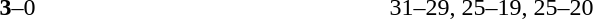<table>
<tr>
<th width=200></th>
<th width=80></th>
<th width=200></th>
<th width=220></th>
</tr>
<tr>
<td align=right><strong></strong></td>
<td align=center><strong>3</strong>–0</td>
<td></td>
<td>31–29, 25–19, 25–20</td>
</tr>
</table>
